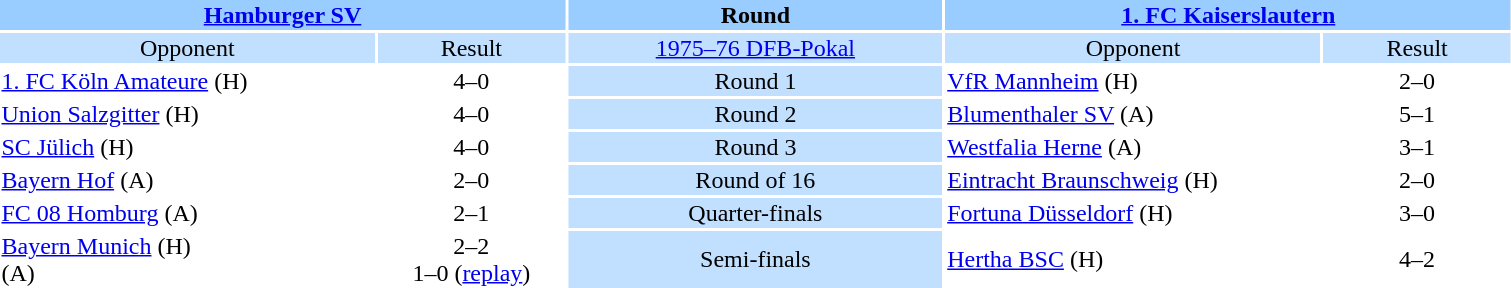<table style="width:80%; text-align:center;">
<tr style="vertical-align:top; background:#99CCFF;">
<th colspan="2"><a href='#'>Hamburger SV</a></th>
<th style="width:20%">Round</th>
<th colspan="2"><a href='#'>1. FC Kaiserslautern</a></th>
</tr>
<tr style="vertical-align:top; background:#C1E0FF;">
<td style="width:20%">Opponent</td>
<td style="width:10%">Result</td>
<td><a href='#'>1975–76 DFB-Pokal</a></td>
<td style="width:20%">Opponent</td>
<td style="width:10%">Result</td>
</tr>
<tr>
<td align="left"><a href='#'>1. FC Köln Amateure</a> (H)</td>
<td>4–0</td>
<td style="background:#C1E0FF;">Round 1</td>
<td align="left"><a href='#'>VfR Mannheim</a> (H)</td>
<td>2–0</td>
</tr>
<tr>
<td align="left"><a href='#'>Union Salzgitter</a> (H)</td>
<td>4–0</td>
<td style="background:#C1E0FF;">Round 2</td>
<td align="left"><a href='#'>Blumenthaler SV</a> (A)</td>
<td>5–1</td>
</tr>
<tr>
<td align="left"><a href='#'>SC Jülich</a> (H)</td>
<td>4–0</td>
<td style="background:#C1E0FF;">Round 3</td>
<td align="left"><a href='#'>Westfalia Herne</a> (A)</td>
<td>3–1</td>
</tr>
<tr>
<td align="left"><a href='#'>Bayern Hof</a> (A)</td>
<td>2–0</td>
<td style="background:#C1E0FF;">Round of 16</td>
<td align="left"><a href='#'>Eintracht Braunschweig</a> (H)</td>
<td>2–0</td>
</tr>
<tr>
<td align="left"><a href='#'>FC 08 Homburg</a> (A)</td>
<td>2–1</td>
<td style="background:#C1E0FF;">Quarter-finals</td>
<td align="left"><a href='#'>Fortuna Düsseldorf</a> (H)</td>
<td>3–0</td>
</tr>
<tr>
<td align="left"><a href='#'>Bayern Munich</a> (H)<br> (A)</td>
<td>2–2 <br>1–0 (<a href='#'>replay</a>)</td>
<td style="background:#C1E0FF;">Semi-finals</td>
<td align="left"><a href='#'>Hertha BSC</a> (H)</td>
<td>4–2</td>
</tr>
</table>
